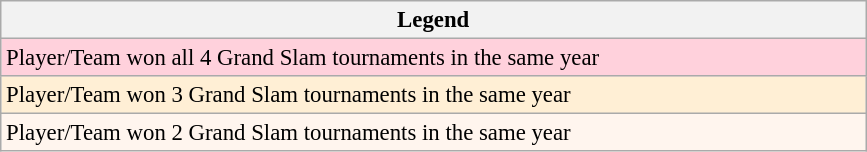<table class="wikitable" style="font-size:95%; width:38em">
<tr>
<th>Legend</th>
</tr>
<tr>
<td bgcolor="FFD1DC">Player/Team won all 4 Grand Slam tournaments in the same year</td>
</tr>
<tr>
<td bgcolor="FFEFD5">Player/Team won 3 Grand Slam tournaments in the same year</td>
</tr>
<tr>
<td bgcolor="#FFF5EE">Player/Team won 2 Grand Slam tournaments in the same year</td>
</tr>
</table>
